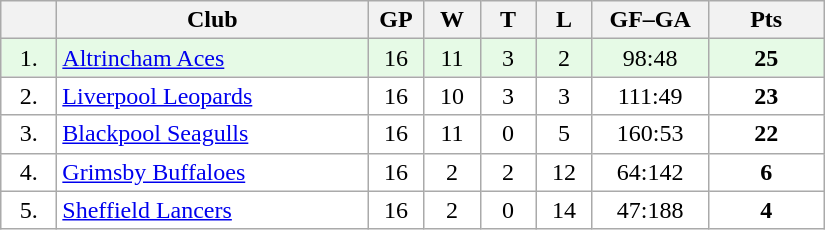<table class="wikitable">
<tr>
<th width="30"></th>
<th width="200">Club</th>
<th width="30">GP</th>
<th width="30">W</th>
<th width="30">T</th>
<th width="30">L</th>
<th width="70">GF–GA</th>
<th width="70">Pts</th>
</tr>
<tr bgcolor="#e6fae6" align="center">
<td>1.</td>
<td align="left"><a href='#'>Altrincham Aces</a></td>
<td>16</td>
<td>11</td>
<td>3</td>
<td>2</td>
<td>98:48</td>
<td><strong>25</strong></td>
</tr>
<tr bgcolor="#FFFFFF" align="center">
<td>2.</td>
<td align="left"><a href='#'>Liverpool Leopards</a></td>
<td>16</td>
<td>10</td>
<td>3</td>
<td>3</td>
<td>111:49</td>
<td><strong>23</strong></td>
</tr>
<tr bgcolor="#FFFFFF" align="center">
<td>3.</td>
<td align="left"><a href='#'>Blackpool Seagulls</a></td>
<td>16</td>
<td>11</td>
<td>0</td>
<td>5</td>
<td>160:53</td>
<td><strong>22</strong></td>
</tr>
<tr bgcolor="#FFFFFF" align="center">
<td>4.</td>
<td align="left"><a href='#'>Grimsby Buffaloes</a></td>
<td>16</td>
<td>2</td>
<td>2</td>
<td>12</td>
<td>64:142</td>
<td><strong>6</strong></td>
</tr>
<tr bgcolor="#FFFFFF" align="center">
<td>5.</td>
<td align="left"><a href='#'>Sheffield Lancers</a></td>
<td>16</td>
<td>2</td>
<td>0</td>
<td>14</td>
<td>47:188</td>
<td><strong>4</strong></td>
</tr>
</table>
